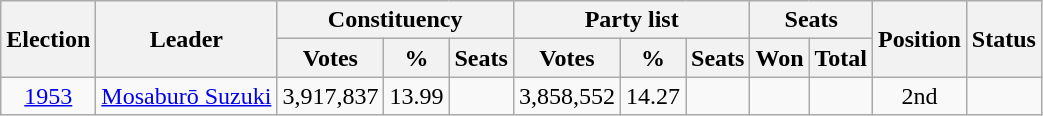<table class="wikitable" style="text-align:center">
<tr>
<th rowspan="2">Election</th>
<th rowspan="2">Leader</th>
<th colspan="3">Constituency</th>
<th colspan="3">Party list</th>
<th colspan="2">Seats</th>
<th rowspan="2">Position</th>
<th rowspan="2">Status</th>
</tr>
<tr>
<th>Votes</th>
<th>%</th>
<th>Seats</th>
<th>Votes</th>
<th>%</th>
<th>Seats</th>
<th>Won</th>
<th>Total</th>
</tr>
<tr>
<td><a href='#'>1953</a></td>
<td><a href='#'>Mosaburō Suzuki</a></td>
<td>3,917,837</td>
<td>13.99</td>
<td></td>
<td>3,858,552</td>
<td>14.27</td>
<td></td>
<td></td>
<td></td>
<td>2nd</td>
<td></td>
</tr>
</table>
